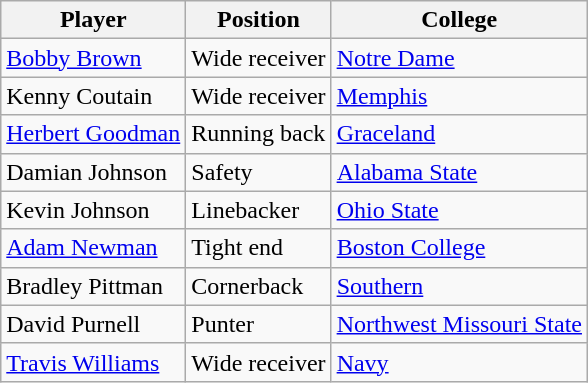<table class="wikitable">
<tr>
<th>Player</th>
<th>Position</th>
<th>College</th>
</tr>
<tr>
<td><a href='#'>Bobby Brown</a></td>
<td>Wide receiver</td>
<td><a href='#'>Notre Dame</a></td>
</tr>
<tr>
<td>Kenny Coutain</td>
<td>Wide receiver</td>
<td><a href='#'>Memphis</a></td>
</tr>
<tr>
<td><a href='#'>Herbert Goodman</a></td>
<td>Running back</td>
<td><a href='#'>Graceland</a></td>
</tr>
<tr>
<td>Damian Johnson</td>
<td>Safety</td>
<td><a href='#'>Alabama State</a></td>
</tr>
<tr>
<td>Kevin Johnson</td>
<td>Linebacker</td>
<td><a href='#'>Ohio State</a></td>
</tr>
<tr>
<td><a href='#'>Adam Newman</a></td>
<td>Tight end</td>
<td><a href='#'>Boston College</a></td>
</tr>
<tr>
<td>Bradley Pittman</td>
<td>Cornerback</td>
<td><a href='#'>Southern</a></td>
</tr>
<tr>
<td>David Purnell</td>
<td>Punter</td>
<td><a href='#'>Northwest Missouri State</a></td>
</tr>
<tr>
<td><a href='#'>Travis Williams</a></td>
<td>Wide receiver</td>
<td><a href='#'>Navy</a></td>
</tr>
</table>
